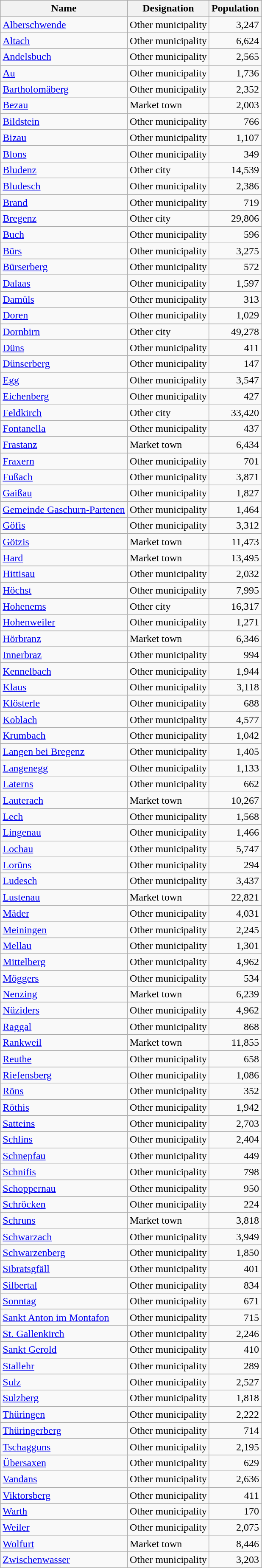<table class="wikitable sortable sticky-header">
<tr>
<th>Name</th>
<th>Designation</th>
<th>Population</th>
</tr>
<tr>
<td><a href='#'>Alberschwende</a></td>
<td>Other municipality</td>
<td style="text-align:right">3,247</td>
</tr>
<tr>
<td><a href='#'>Altach</a></td>
<td>Other municipality</td>
<td style="text-align:right">6,624</td>
</tr>
<tr>
<td><a href='#'>Andelsbuch</a></td>
<td>Other municipality</td>
<td style="text-align:right">2,565</td>
</tr>
<tr>
<td><a href='#'>Au</a></td>
<td>Other municipality</td>
<td style="text-align:right">1,736</td>
</tr>
<tr>
<td><a href='#'>Bartholomäberg</a></td>
<td>Other municipality</td>
<td style="text-align:right">2,352</td>
</tr>
<tr>
<td><a href='#'>Bezau</a></td>
<td>Market town</td>
<td style="text-align:right">2,003</td>
</tr>
<tr>
<td><a href='#'>Bildstein</a></td>
<td>Other municipality</td>
<td style="text-align:right">766</td>
</tr>
<tr>
<td><a href='#'>Bizau</a></td>
<td>Other municipality</td>
<td style="text-align:right">1,107</td>
</tr>
<tr>
<td><a href='#'>Blons</a></td>
<td>Other municipality</td>
<td style="text-align:right">349</td>
</tr>
<tr>
<td><a href='#'>Bludenz</a></td>
<td>Other city</td>
<td style="text-align:right">14,539</td>
</tr>
<tr>
<td><a href='#'>Bludesch</a></td>
<td>Other municipality</td>
<td style="text-align:right">2,386</td>
</tr>
<tr>
<td><a href='#'>Brand</a></td>
<td>Other municipality</td>
<td style="text-align:right">719</td>
</tr>
<tr>
<td><a href='#'>Bregenz</a></td>
<td>Other city</td>
<td style="text-align:right">29,806</td>
</tr>
<tr>
<td><a href='#'>Buch</a></td>
<td>Other municipality</td>
<td style="text-align:right">596</td>
</tr>
<tr>
<td><a href='#'>Bürs</a></td>
<td>Other municipality</td>
<td style="text-align:right">3,275</td>
</tr>
<tr>
<td><a href='#'>Bürserberg</a></td>
<td>Other municipality</td>
<td style="text-align:right">572</td>
</tr>
<tr>
<td><a href='#'>Dalaas</a></td>
<td>Other municipality</td>
<td style="text-align:right">1,597</td>
</tr>
<tr>
<td><a href='#'>Damüls</a></td>
<td>Other municipality</td>
<td style="text-align:right">313</td>
</tr>
<tr>
<td><a href='#'>Doren</a></td>
<td>Other municipality</td>
<td style="text-align:right">1,029</td>
</tr>
<tr>
<td><a href='#'>Dornbirn</a></td>
<td>Other city</td>
<td style="text-align:right">49,278</td>
</tr>
<tr>
<td><a href='#'>Düns</a></td>
<td>Other municipality</td>
<td style="text-align:right">411</td>
</tr>
<tr>
<td><a href='#'>Dünserberg</a></td>
<td>Other municipality</td>
<td style="text-align:right">147</td>
</tr>
<tr>
<td><a href='#'>Egg</a></td>
<td>Other municipality</td>
<td style="text-align:right">3,547</td>
</tr>
<tr>
<td><a href='#'>Eichenberg</a></td>
<td>Other municipality</td>
<td style="text-align:right">427</td>
</tr>
<tr>
<td><a href='#'>Feldkirch</a></td>
<td>Other city</td>
<td style="text-align:right">33,420</td>
</tr>
<tr>
<td><a href='#'>Fontanella</a></td>
<td>Other municipality</td>
<td style="text-align:right">437</td>
</tr>
<tr>
<td><a href='#'>Frastanz</a></td>
<td>Market town</td>
<td style="text-align:right">6,434</td>
</tr>
<tr>
<td><a href='#'>Fraxern</a></td>
<td>Other municipality</td>
<td style="text-align:right">701</td>
</tr>
<tr>
<td><a href='#'>Fußach</a></td>
<td>Other municipality</td>
<td style="text-align:right">3,871</td>
</tr>
<tr>
<td><a href='#'>Gaißau</a></td>
<td>Other municipality</td>
<td style="text-align:right">1,827</td>
</tr>
<tr>
<td><a href='#'>Gemeinde Gaschurn-Partenen</a></td>
<td>Other municipality</td>
<td style="text-align:right">1,464</td>
</tr>
<tr>
<td><a href='#'>Göfis</a></td>
<td>Other municipality</td>
<td style="text-align:right">3,312</td>
</tr>
<tr>
<td><a href='#'>Götzis</a></td>
<td>Market town</td>
<td style="text-align:right">11,473</td>
</tr>
<tr>
<td><a href='#'>Hard</a></td>
<td>Market town</td>
<td style="text-align:right">13,495</td>
</tr>
<tr>
<td><a href='#'>Hittisau</a></td>
<td>Other municipality</td>
<td style="text-align:right">2,032</td>
</tr>
<tr>
<td><a href='#'>Höchst</a></td>
<td>Other municipality</td>
<td style="text-align:right">7,995</td>
</tr>
<tr>
<td><a href='#'>Hohenems</a></td>
<td>Other city</td>
<td style="text-align:right">16,317</td>
</tr>
<tr>
<td><a href='#'>Hohenweiler</a></td>
<td>Other municipality</td>
<td style="text-align:right">1,271</td>
</tr>
<tr>
<td><a href='#'>Hörbranz</a></td>
<td>Market town</td>
<td style="text-align:right">6,346</td>
</tr>
<tr>
<td><a href='#'>Innerbraz</a></td>
<td>Other municipality</td>
<td style="text-align:right">994</td>
</tr>
<tr>
<td><a href='#'>Kennelbach</a></td>
<td>Other municipality</td>
<td style="text-align:right">1,944</td>
</tr>
<tr>
<td><a href='#'>Klaus</a></td>
<td>Other municipality</td>
<td style="text-align:right">3,118</td>
</tr>
<tr>
<td><a href='#'>Klösterle</a></td>
<td>Other municipality</td>
<td style="text-align:right">688</td>
</tr>
<tr>
<td><a href='#'>Koblach</a></td>
<td>Other municipality</td>
<td style="text-align:right">4,577</td>
</tr>
<tr>
<td><a href='#'>Krumbach</a></td>
<td>Other municipality</td>
<td style="text-align:right">1,042</td>
</tr>
<tr>
<td><a href='#'>Langen bei Bregenz</a></td>
<td>Other municipality</td>
<td style="text-align:right">1,405</td>
</tr>
<tr>
<td><a href='#'>Langenegg</a></td>
<td>Other municipality</td>
<td style="text-align:right">1,133</td>
</tr>
<tr>
<td><a href='#'>Laterns</a></td>
<td>Other municipality</td>
<td style="text-align:right">662</td>
</tr>
<tr>
<td><a href='#'>Lauterach</a></td>
<td>Market town</td>
<td style="text-align:right">10,267</td>
</tr>
<tr>
<td><a href='#'>Lech</a></td>
<td>Other municipality</td>
<td style="text-align:right">1,568</td>
</tr>
<tr>
<td><a href='#'>Lingenau</a></td>
<td>Other municipality</td>
<td style="text-align:right">1,466</td>
</tr>
<tr>
<td><a href='#'>Lochau</a></td>
<td>Other municipality</td>
<td style="text-align:right">5,747</td>
</tr>
<tr>
<td><a href='#'>Lorüns</a></td>
<td>Other municipality</td>
<td style="text-align:right">294</td>
</tr>
<tr>
<td><a href='#'>Ludesch</a></td>
<td>Other municipality</td>
<td style="text-align:right">3,437</td>
</tr>
<tr>
<td><a href='#'>Lustenau</a></td>
<td>Market town</td>
<td style="text-align:right">22,821</td>
</tr>
<tr>
<td><a href='#'>Mäder</a></td>
<td>Other municipality</td>
<td style="text-align:right">4,031</td>
</tr>
<tr>
<td><a href='#'>Meiningen</a></td>
<td>Other municipality</td>
<td style="text-align:right">2,245</td>
</tr>
<tr>
<td><a href='#'>Mellau</a></td>
<td>Other municipality</td>
<td style="text-align:right">1,301</td>
</tr>
<tr>
<td><a href='#'>Mittelberg</a></td>
<td>Other municipality</td>
<td style="text-align:right">4,962</td>
</tr>
<tr>
<td><a href='#'>Möggers</a></td>
<td>Other municipality</td>
<td style="text-align:right">534</td>
</tr>
<tr>
<td><a href='#'>Nenzing</a></td>
<td>Market town</td>
<td style="text-align:right">6,239</td>
</tr>
<tr>
<td><a href='#'>Nüziders</a></td>
<td>Other municipality</td>
<td style="text-align:right">4,962</td>
</tr>
<tr>
<td><a href='#'>Raggal</a></td>
<td>Other municipality</td>
<td style="text-align:right">868</td>
</tr>
<tr>
<td><a href='#'>Rankweil</a></td>
<td>Market town</td>
<td style="text-align:right">11,855</td>
</tr>
<tr>
<td><a href='#'>Reuthe</a></td>
<td>Other municipality</td>
<td style="text-align:right">658</td>
</tr>
<tr>
<td><a href='#'>Riefensberg</a></td>
<td>Other municipality</td>
<td style="text-align:right">1,086</td>
</tr>
<tr>
<td><a href='#'>Röns</a></td>
<td>Other municipality</td>
<td style="text-align:right">352</td>
</tr>
<tr>
<td><a href='#'>Röthis</a></td>
<td>Other municipality</td>
<td style="text-align:right">1,942</td>
</tr>
<tr>
<td><a href='#'>Satteins</a></td>
<td>Other municipality</td>
<td style="text-align:right">2,703</td>
</tr>
<tr>
<td><a href='#'>Schlins</a></td>
<td>Other municipality</td>
<td style="text-align:right">2,404</td>
</tr>
<tr>
<td><a href='#'>Schnepfau</a></td>
<td>Other municipality</td>
<td style="text-align:right">449</td>
</tr>
<tr>
<td><a href='#'>Schnifis</a></td>
<td>Other municipality</td>
<td style="text-align:right">798</td>
</tr>
<tr>
<td><a href='#'>Schoppernau</a></td>
<td>Other municipality</td>
<td style="text-align:right">950</td>
</tr>
<tr>
<td><a href='#'>Schröcken</a></td>
<td>Other municipality</td>
<td style="text-align:right">224</td>
</tr>
<tr>
<td><a href='#'>Schruns</a></td>
<td>Market town</td>
<td style="text-align:right">3,818</td>
</tr>
<tr>
<td><a href='#'>Schwarzach</a></td>
<td>Other municipality</td>
<td style="text-align:right">3,949</td>
</tr>
<tr>
<td><a href='#'>Schwarzenberg</a></td>
<td>Other municipality</td>
<td style="text-align:right">1,850</td>
</tr>
<tr>
<td><a href='#'>Sibratsgfäll</a></td>
<td>Other municipality</td>
<td style="text-align:right">401</td>
</tr>
<tr>
<td><a href='#'>Silbertal</a></td>
<td>Other municipality</td>
<td style="text-align:right">834</td>
</tr>
<tr>
<td><a href='#'>Sonntag</a></td>
<td>Other municipality</td>
<td style="text-align:right">671</td>
</tr>
<tr>
<td><a href='#'>Sankt Anton im Montafon</a></td>
<td>Other municipality</td>
<td style="text-align:right">715</td>
</tr>
<tr>
<td><a href='#'>St. Gallenkirch</a></td>
<td>Other municipality</td>
<td style="text-align:right">2,246</td>
</tr>
<tr>
<td><a href='#'>Sankt Gerold</a></td>
<td>Other municipality</td>
<td style="text-align:right">410</td>
</tr>
<tr>
<td><a href='#'>Stallehr</a></td>
<td>Other municipality</td>
<td style="text-align:right">289</td>
</tr>
<tr>
<td><a href='#'>Sulz</a></td>
<td>Other municipality</td>
<td style="text-align:right">2,527</td>
</tr>
<tr>
<td><a href='#'>Sulzberg</a></td>
<td>Other municipality</td>
<td style="text-align:right">1,818</td>
</tr>
<tr>
<td><a href='#'>Thüringen</a></td>
<td>Other municipality</td>
<td style="text-align:right">2,222</td>
</tr>
<tr>
<td><a href='#'>Thüringerberg</a></td>
<td>Other municipality</td>
<td style="text-align:right">714</td>
</tr>
<tr>
<td><a href='#'>Tschagguns</a></td>
<td>Other municipality</td>
<td style="text-align:right">2,195</td>
</tr>
<tr>
<td><a href='#'>Übersaxen</a></td>
<td>Other municipality</td>
<td style="text-align:right">629</td>
</tr>
<tr>
<td><a href='#'>Vandans</a></td>
<td>Other municipality</td>
<td style="text-align:right">2,636</td>
</tr>
<tr>
<td><a href='#'>Viktorsberg</a></td>
<td>Other municipality</td>
<td style="text-align:right">411</td>
</tr>
<tr>
<td><a href='#'>Warth</a></td>
<td>Other municipality</td>
<td style="text-align:right">170</td>
</tr>
<tr>
<td><a href='#'>Weiler</a></td>
<td>Other municipality</td>
<td style="text-align:right">2,075</td>
</tr>
<tr>
<td><a href='#'>Wolfurt</a></td>
<td>Market town</td>
<td style="text-align:right">8,446</td>
</tr>
<tr>
<td><a href='#'>Zwischenwasser</a></td>
<td>Other municipality</td>
<td style="text-align:right">3,203</td>
</tr>
</table>
